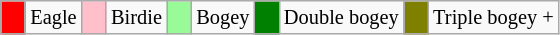<table class="wikitable" span = 50 style="font-size:85%">
<tr>
<td style="background:Red; width:10px;"></td>
<td>Eagle</td>
<td style="background:Pink; width:10px;"></td>
<td>Birdie</td>
<td style="background:PaleGreen; width:10px;"></td>
<td>Bogey</td>
<td style="background:Green; width:10px;"></td>
<td>Double bogey</td>
<td style="background:Olive; width:10px;"></td>
<td>Triple bogey +</td>
</tr>
</table>
